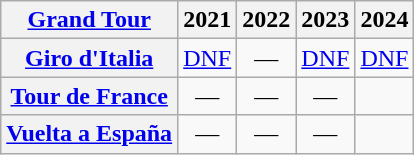<table class="wikitable plainrowheaders">
<tr>
<th scope="col"><a href='#'>Grand Tour</a></th>
<th scope="col">2021</th>
<th scope="col">2022</th>
<th scope="col">2023</th>
<th>2024</th>
</tr>
<tr style="text-align:center;">
<th scope="row"> <a href='#'>Giro d'Italia</a></th>
<td><a href='#'>DNF</a></td>
<td>—</td>
<td><a href='#'>DNF</a></td>
<td><a href='#'>DNF</a></td>
</tr>
<tr style="text-align:center;">
<th scope="row"> <a href='#'>Tour de France</a></th>
<td>—</td>
<td>—</td>
<td>—</td>
<td></td>
</tr>
<tr style="text-align:center;">
<th scope="row"> <a href='#'>Vuelta a España</a></th>
<td>—</td>
<td>—</td>
<td>—</td>
<td></td>
</tr>
</table>
